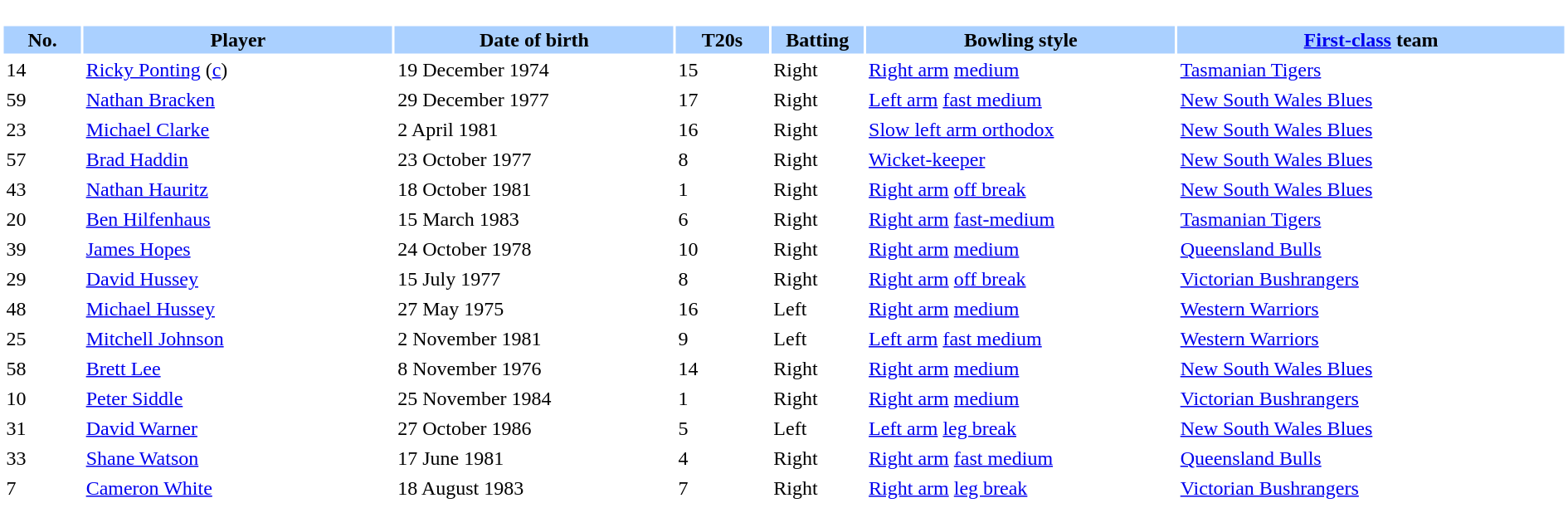<table border="0" width="100%">
<tr>
<td bgcolor="#FFFFFF" valign="top" width="90%"><br><table border="0" cellspacing="2" cellpadding="2" width="100%">
<tr bgcolor=AAD0FF>
<th width=5%>No.</th>
<th width=20%>Player</th>
<th width=18%>Date of birth</th>
<th width=6%>T20s</th>
<th width=6%>Batting</th>
<th width=20%>Bowling style</th>
<th width=25%><a href='#'>First-class</a> team</th>
</tr>
<tr>
<td>14</td>
<td><a href='#'>Ricky Ponting</a> (<a href='#'>c</a>)</td>
<td>19 December 1974</td>
<td>15</td>
<td>Right</td>
<td><a href='#'>Right arm</a> <a href='#'>medium</a></td>
<td> <a href='#'>Tasmanian Tigers</a></td>
</tr>
<tr>
<td>59</td>
<td><a href='#'>Nathan Bracken</a></td>
<td>29 December 1977</td>
<td>17</td>
<td>Right</td>
<td><a href='#'>Left arm</a> <a href='#'>fast medium</a></td>
<td> <a href='#'>New South Wales Blues</a></td>
</tr>
<tr>
<td>23</td>
<td><a href='#'>Michael Clarke</a></td>
<td>2 April 1981</td>
<td>16</td>
<td>Right</td>
<td><a href='#'>Slow left arm orthodox</a></td>
<td> <a href='#'>New South Wales Blues</a></td>
</tr>
<tr>
<td>57</td>
<td><a href='#'>Brad Haddin</a></td>
<td>23 October 1977</td>
<td>8</td>
<td>Right</td>
<td><a href='#'>Wicket-keeper</a></td>
<td> <a href='#'>New South Wales Blues</a></td>
</tr>
<tr>
<td>43</td>
<td><a href='#'>Nathan Hauritz</a></td>
<td>18 October 1981</td>
<td>1</td>
<td>Right</td>
<td><a href='#'>Right arm</a> <a href='#'>off break</a></td>
<td> <a href='#'>New South Wales Blues</a></td>
</tr>
<tr>
<td>20</td>
<td><a href='#'>Ben Hilfenhaus</a></td>
<td>15 March 1983</td>
<td>6</td>
<td>Right</td>
<td><a href='#'>Right arm</a> <a href='#'>fast-medium</a></td>
<td> <a href='#'>Tasmanian Tigers</a></td>
</tr>
<tr>
<td>39</td>
<td><a href='#'>James Hopes</a></td>
<td>24 October 1978</td>
<td>10</td>
<td>Right</td>
<td><a href='#'>Right arm</a> <a href='#'>medium</a></td>
<td> <a href='#'>Queensland Bulls</a></td>
</tr>
<tr>
<td>29</td>
<td><a href='#'>David Hussey</a></td>
<td>15 July 1977</td>
<td>8</td>
<td>Right</td>
<td><a href='#'>Right arm</a> <a href='#'>off break</a></td>
<td> <a href='#'>Victorian Bushrangers</a></td>
</tr>
<tr>
<td>48</td>
<td><a href='#'>Michael Hussey</a></td>
<td>27 May 1975</td>
<td>16</td>
<td>Left</td>
<td><a href='#'>Right arm</a> <a href='#'>medium</a></td>
<td> <a href='#'>Western Warriors</a></td>
</tr>
<tr>
<td>25</td>
<td><a href='#'>Mitchell Johnson</a></td>
<td>2 November 1981</td>
<td>9</td>
<td>Left</td>
<td><a href='#'>Left arm</a> <a href='#'>fast medium</a></td>
<td> <a href='#'>Western Warriors</a></td>
</tr>
<tr>
<td>58</td>
<td><a href='#'>Brett Lee</a></td>
<td>8 November 1976</td>
<td>14</td>
<td>Right</td>
<td><a href='#'>Right arm</a> <a href='#'>medium</a></td>
<td> <a href='#'>New South Wales Blues</a></td>
</tr>
<tr>
<td>10</td>
<td><a href='#'>Peter Siddle</a></td>
<td>25 November 1984</td>
<td>1</td>
<td>Right</td>
<td><a href='#'>Right arm</a> <a href='#'>medium</a></td>
<td> <a href='#'>Victorian Bushrangers</a></td>
</tr>
<tr>
<td>31</td>
<td><a href='#'>David Warner</a></td>
<td>27 October 1986</td>
<td>5</td>
<td>Left</td>
<td><a href='#'>Left arm</a> <a href='#'>leg break</a></td>
<td> <a href='#'>New South Wales Blues</a></td>
</tr>
<tr>
<td>33</td>
<td><a href='#'>Shane Watson</a></td>
<td>17 June 1981</td>
<td>4</td>
<td>Right</td>
<td><a href='#'>Right arm</a> <a href='#'>fast medium</a></td>
<td> <a href='#'>Queensland Bulls</a></td>
</tr>
<tr>
<td>7</td>
<td><a href='#'>Cameron White</a></td>
<td>18 August 1983</td>
<td>7</td>
<td>Right</td>
<td><a href='#'>Right arm</a> <a href='#'>leg break</a></td>
<td> <a href='#'>Victorian Bushrangers</a></td>
</tr>
<tr>
</tr>
</table>
</td>
</tr>
<tr>
</tr>
</table>
